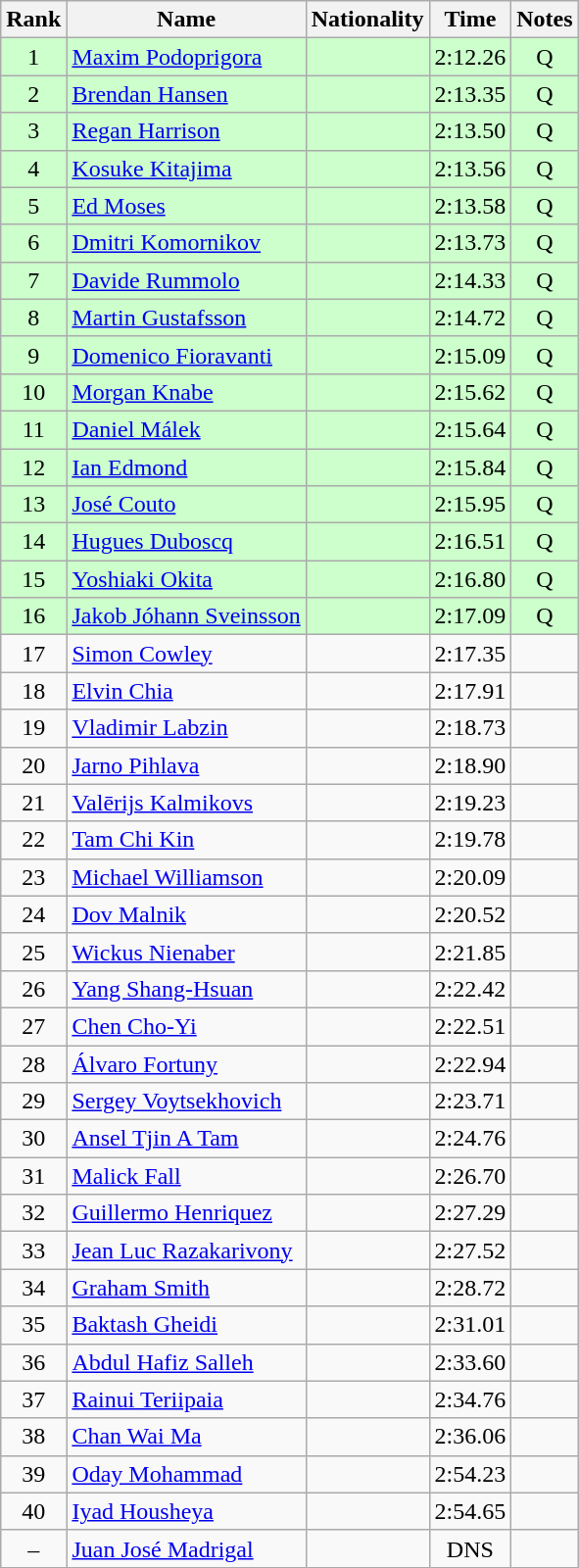<table class="wikitable sortable" style="text-align:center">
<tr>
<th>Rank</th>
<th>Name</th>
<th>Nationality</th>
<th>Time</th>
<th>Notes</th>
</tr>
<tr bgcolor=ccffcc>
<td>1</td>
<td align=left><a href='#'>Maxim Podoprigora</a></td>
<td align=left></td>
<td>2:12.26</td>
<td>Q</td>
</tr>
<tr bgcolor=ccffcc>
<td>2</td>
<td align=left><a href='#'>Brendan Hansen</a></td>
<td align=left></td>
<td>2:13.35</td>
<td>Q</td>
</tr>
<tr bgcolor=ccffcc>
<td>3</td>
<td align=left><a href='#'>Regan Harrison</a></td>
<td align=left></td>
<td>2:13.50</td>
<td>Q</td>
</tr>
<tr bgcolor=ccffcc>
<td>4</td>
<td align=left><a href='#'>Kosuke Kitajima</a></td>
<td align=left></td>
<td>2:13.56</td>
<td>Q</td>
</tr>
<tr bgcolor=ccffcc>
<td>5</td>
<td align=left><a href='#'>Ed Moses</a></td>
<td align=left></td>
<td>2:13.58</td>
<td>Q</td>
</tr>
<tr bgcolor=ccffcc>
<td>6</td>
<td align=left><a href='#'>Dmitri Komornikov</a></td>
<td align=left></td>
<td>2:13.73</td>
<td>Q</td>
</tr>
<tr bgcolor=ccffcc>
<td>7</td>
<td align=left><a href='#'>Davide Rummolo</a></td>
<td align=left></td>
<td>2:14.33</td>
<td>Q</td>
</tr>
<tr bgcolor=ccffcc>
<td>8</td>
<td align=left><a href='#'>Martin Gustafsson</a></td>
<td align=left></td>
<td>2:14.72</td>
<td>Q</td>
</tr>
<tr bgcolor=ccffcc>
<td>9</td>
<td align=left><a href='#'>Domenico Fioravanti</a></td>
<td align=left></td>
<td>2:15.09</td>
<td>Q</td>
</tr>
<tr bgcolor=ccffcc>
<td>10</td>
<td align=left><a href='#'>Morgan Knabe</a></td>
<td align=left></td>
<td>2:15.62</td>
<td>Q</td>
</tr>
<tr bgcolor=ccffcc>
<td>11</td>
<td align=left><a href='#'>Daniel Málek</a></td>
<td align=left></td>
<td>2:15.64</td>
<td>Q</td>
</tr>
<tr bgcolor=ccffcc>
<td>12</td>
<td align=left><a href='#'>Ian Edmond</a></td>
<td align=left></td>
<td>2:15.84</td>
<td>Q</td>
</tr>
<tr bgcolor=ccffcc>
<td>13</td>
<td align=left><a href='#'>José Couto</a></td>
<td align=left></td>
<td>2:15.95</td>
<td>Q</td>
</tr>
<tr bgcolor=ccffcc>
<td>14</td>
<td align=left><a href='#'>Hugues Duboscq</a></td>
<td align=left></td>
<td>2:16.51</td>
<td>Q</td>
</tr>
<tr bgcolor=ccffcc>
<td>15</td>
<td align=left><a href='#'>Yoshiaki Okita</a></td>
<td align=left></td>
<td>2:16.80</td>
<td>Q</td>
</tr>
<tr bgcolor=ccffcc>
<td>16</td>
<td align=left><a href='#'>Jakob Jóhann Sveinsson</a></td>
<td align=left></td>
<td>2:17.09</td>
<td>Q</td>
</tr>
<tr>
<td>17</td>
<td align=left><a href='#'>Simon Cowley</a></td>
<td align=left></td>
<td>2:17.35</td>
<td></td>
</tr>
<tr>
<td>18</td>
<td align=left><a href='#'>Elvin Chia</a></td>
<td align=left></td>
<td>2:17.91</td>
<td></td>
</tr>
<tr>
<td>19</td>
<td align=left><a href='#'>Vladimir Labzin</a></td>
<td align=left></td>
<td>2:18.73</td>
<td></td>
</tr>
<tr>
<td>20</td>
<td align=left><a href='#'>Jarno Pihlava</a></td>
<td align=left></td>
<td>2:18.90</td>
<td></td>
</tr>
<tr>
<td>21</td>
<td align=left><a href='#'>Valērijs Kalmikovs</a></td>
<td align=left></td>
<td>2:19.23</td>
<td></td>
</tr>
<tr>
<td>22</td>
<td align=left><a href='#'>Tam Chi Kin</a></td>
<td align=left></td>
<td>2:19.78</td>
<td></td>
</tr>
<tr>
<td>23</td>
<td align=left><a href='#'>Michael Williamson</a></td>
<td align=left></td>
<td>2:20.09</td>
<td></td>
</tr>
<tr>
<td>24</td>
<td align=left><a href='#'>Dov Malnik</a></td>
<td align=left></td>
<td>2:20.52</td>
<td></td>
</tr>
<tr>
<td>25</td>
<td align=left><a href='#'>Wickus Nienaber</a></td>
<td align=left></td>
<td>2:21.85</td>
<td></td>
</tr>
<tr>
<td>26</td>
<td align=left><a href='#'>Yang Shang-Hsuan</a></td>
<td align=left></td>
<td>2:22.42</td>
<td></td>
</tr>
<tr>
<td>27</td>
<td align=left><a href='#'>Chen Cho-Yi</a></td>
<td align=left></td>
<td>2:22.51</td>
<td></td>
</tr>
<tr>
<td>28</td>
<td align=left><a href='#'>Álvaro Fortuny</a></td>
<td align=left></td>
<td>2:22.94</td>
<td></td>
</tr>
<tr>
<td>29</td>
<td align=left><a href='#'>Sergey Voytsekhovich</a></td>
<td align=left></td>
<td>2:23.71</td>
<td></td>
</tr>
<tr>
<td>30</td>
<td align=left><a href='#'>Ansel Tjin A Tam</a></td>
<td align=left></td>
<td>2:24.76</td>
<td></td>
</tr>
<tr>
<td>31</td>
<td align=left><a href='#'>Malick Fall</a></td>
<td align=left></td>
<td>2:26.70</td>
<td></td>
</tr>
<tr>
<td>32</td>
<td align=left><a href='#'>Guillermo Henriquez</a></td>
<td align=left></td>
<td>2:27.29</td>
<td></td>
</tr>
<tr>
<td>33</td>
<td align=left><a href='#'>Jean Luc Razakarivony</a></td>
<td align=left></td>
<td>2:27.52</td>
<td></td>
</tr>
<tr>
<td>34</td>
<td align=left><a href='#'>Graham Smith</a></td>
<td align=left></td>
<td>2:28.72</td>
<td></td>
</tr>
<tr>
<td>35</td>
<td align=left><a href='#'>Baktash Gheidi</a></td>
<td align=left></td>
<td>2:31.01</td>
<td></td>
</tr>
<tr>
<td>36</td>
<td align=left><a href='#'>Abdul Hafiz Salleh</a></td>
<td align=left></td>
<td>2:33.60</td>
<td></td>
</tr>
<tr>
<td>37</td>
<td align=left><a href='#'>Rainui Teriipaia</a></td>
<td align=left></td>
<td>2:34.76</td>
<td></td>
</tr>
<tr>
<td>38</td>
<td align=left><a href='#'>Chan Wai Ma</a></td>
<td align=left></td>
<td>2:36.06</td>
<td></td>
</tr>
<tr>
<td>39</td>
<td align=left><a href='#'>Oday Mohammad</a></td>
<td align=left></td>
<td>2:54.23</td>
<td></td>
</tr>
<tr>
<td>40</td>
<td align=left><a href='#'>Iyad Housheya</a></td>
<td align=left></td>
<td>2:54.65</td>
<td></td>
</tr>
<tr>
<td>–</td>
<td align=left><a href='#'>Juan José Madrigal</a></td>
<td align=left></td>
<td>DNS</td>
<td></td>
</tr>
</table>
